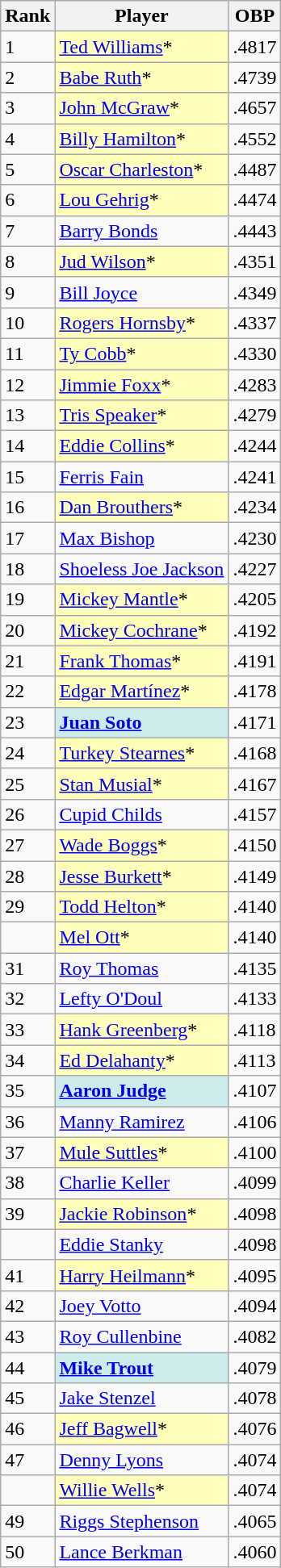<table class="wikitable" style="float:left;">
<tr style="white-space:nowrap;">
<th>Rank</th>
<th>Player</th>
<th>OBP</th>
</tr>
<tr>
<td>1</td>
<td style="background:#ffffbb;"><a href='#'>Ted Williams</a>*</td>
<td>.4817</td>
</tr>
<tr>
<td>2</td>
<td style="background:#ffffbb;"><a href='#'>Babe Ruth</a>*</td>
<td>.4739</td>
</tr>
<tr>
<td>3</td>
<td style="background:#ffffbb;"><a href='#'>John McGraw</a>*</td>
<td>.4657</td>
</tr>
<tr>
<td>4</td>
<td style="background:#ffffbb;"><a href='#'>Billy Hamilton</a>*</td>
<td>.4552</td>
</tr>
<tr>
<td>5</td>
<td style="background:#ffffbb;"><a href='#'>Oscar Charleston</a>*</td>
<td>.4487</td>
</tr>
<tr>
<td>6</td>
<td style="background:#ffffbb;"><a href='#'>Lou Gehrig</a>*</td>
<td>.4474</td>
</tr>
<tr>
<td>7</td>
<td><a href='#'>Barry Bonds</a></td>
<td>.4443</td>
</tr>
<tr>
<td>8</td>
<td style="background:#ffffbb;"><a href='#'>Jud Wilson</a>*</td>
<td>.4351</td>
</tr>
<tr>
<td>9</td>
<td><a href='#'>Bill Joyce</a></td>
<td>.4349</td>
</tr>
<tr>
<td>10</td>
<td style="background:#ffffbb;"><a href='#'>Rogers Hornsby</a>*</td>
<td>.4337</td>
</tr>
<tr>
<td>11</td>
<td style="background:#ffffbb;"><a href='#'>Ty Cobb</a>*</td>
<td>.4330</td>
</tr>
<tr>
<td>12</td>
<td style="background:#ffffbb;"><a href='#'>Jimmie Foxx</a>*</td>
<td>.4283</td>
</tr>
<tr>
<td>13</td>
<td style="background:#ffffbb;"><a href='#'>Tris Speaker</a>*</td>
<td>.4279</td>
</tr>
<tr>
<td>14</td>
<td style="background:#ffffbb;"><a href='#'>Eddie Collins</a>*</td>
<td>.4244</td>
</tr>
<tr>
<td>15</td>
<td><a href='#'>Ferris Fain</a></td>
<td>.4241</td>
</tr>
<tr>
<td>16</td>
<td style="background:#ffffbb;"><a href='#'>Dan Brouthers</a>*</td>
<td>.4234</td>
</tr>
<tr>
<td>17</td>
<td><a href='#'>Max Bishop</a></td>
<td>.4230</td>
</tr>
<tr>
<td>18</td>
<td><a href='#'>Shoeless Joe Jackson</a></td>
<td>.4227</td>
</tr>
<tr>
<td>19</td>
<td style="background:#ffffbb;"><a href='#'>Mickey Mantle</a>*</td>
<td>.4205</td>
</tr>
<tr>
<td>20</td>
<td style="background:#ffffbb;"><a href='#'>Mickey Cochrane</a>*</td>
<td>.4192</td>
</tr>
<tr>
<td>21</td>
<td style="background:#ffffbb;"><a href='#'>Frank Thomas</a>*</td>
<td>.4191</td>
</tr>
<tr>
<td>22</td>
<td style="background:#ffffbb;"><a href='#'>Edgar Martínez</a>*</td>
<td>.4178</td>
</tr>
<tr>
<td>23</td>
<td style="background:#cfecec;"><strong><a href='#'>Juan Soto</a></strong></td>
<td>.4171</td>
</tr>
<tr>
<td>24</td>
<td style="background:#ffffbb;"><a href='#'>Turkey Stearnes</a>*</td>
<td>.4168</td>
</tr>
<tr>
<td>25</td>
<td style="background:#ffffbb;"><a href='#'>Stan Musial</a>*</td>
<td>.4167</td>
</tr>
<tr>
<td>26</td>
<td><a href='#'>Cupid Childs</a></td>
<td>.4157</td>
</tr>
<tr>
<td>27</td>
<td style="background:#ffffbb;"><a href='#'>Wade Boggs</a>*</td>
<td>.4150</td>
</tr>
<tr>
<td>28</td>
<td style="background:#ffffbb;"><a href='#'>Jesse Burkett</a>*</td>
<td>.4149</td>
</tr>
<tr>
<td>29</td>
<td style="background:#ffffbb;"><a href='#'>Todd Helton</a>*</td>
<td>.4140</td>
</tr>
<tr>
<td></td>
<td style="background:#ffffbb;"><a href='#'>Mel Ott</a>*</td>
<td>.4140</td>
</tr>
<tr>
<td>31</td>
<td><a href='#'>Roy Thomas</a></td>
<td>.4135</td>
</tr>
<tr>
<td>32</td>
<td><a href='#'>Lefty O'Doul</a></td>
<td>.4133</td>
</tr>
<tr>
<td>33</td>
<td style="background:#ffffbb;"><a href='#'>Hank Greenberg</a>*</td>
<td>.4118</td>
</tr>
<tr>
<td>34</td>
<td style="background:#ffffbb;"><a href='#'>Ed Delahanty</a>*</td>
<td>.4113</td>
</tr>
<tr>
<td>35</td>
<td style="background:#cfecec;"><strong><a href='#'>Aaron Judge</a></strong></td>
<td>.4107</td>
</tr>
<tr>
<td>36</td>
<td><a href='#'>Manny Ramirez</a></td>
<td>.4106</td>
</tr>
<tr>
<td>37</td>
<td style="background:#ffffbb;"><a href='#'>Mule Suttles</a>*</td>
<td>.4100</td>
</tr>
<tr>
<td>38</td>
<td><a href='#'>Charlie Keller</a></td>
<td>.4099</td>
</tr>
<tr>
<td>39</td>
<td style="background:#ffffbb;"><a href='#'>Jackie Robinson</a>*</td>
<td>.4098</td>
</tr>
<tr>
<td></td>
<td><a href='#'>Eddie Stanky</a></td>
<td>.4098</td>
</tr>
<tr>
<td>41</td>
<td style="background:#ffffbb;"><a href='#'>Harry Heilmann</a>*</td>
<td>.4095</td>
</tr>
<tr>
<td>42</td>
<td><a href='#'>Joey Votto</a></td>
<td>.4094</td>
</tr>
<tr>
<td>43</td>
<td><a href='#'>Roy Cullenbine</a></td>
<td>.4082</td>
</tr>
<tr>
<td>44</td>
<td style="background:#cfecec;"><strong><a href='#'>Mike Trout</a></strong></td>
<td>.4079</td>
</tr>
<tr>
<td>45</td>
<td><a href='#'>Jake Stenzel</a></td>
<td>.4078</td>
</tr>
<tr>
<td>46</td>
<td style="background:#ffffbb;"><a href='#'>Jeff Bagwell</a>*</td>
<td>.4076</td>
</tr>
<tr>
<td>47</td>
<td><a href='#'>Denny Lyons</a></td>
<td>.4074</td>
</tr>
<tr>
<td></td>
<td style="background:#ffffbb;"><a href='#'>Willie Wells</a>*</td>
<td>.4074</td>
</tr>
<tr>
<td>49</td>
<td><a href='#'>Riggs Stephenson</a></td>
<td>.4065</td>
</tr>
<tr>
<td>50</td>
<td><a href='#'>Lance Berkman</a></td>
<td>.4060</td>
</tr>
</table>
